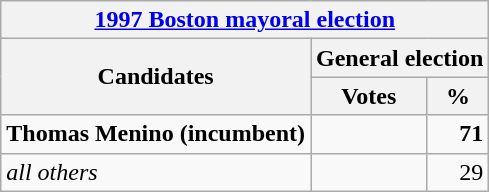<table class=wikitable>
<tr>
<th colspan=5><a href='#'>1997 Boston mayoral election</a></th>
</tr>
<tr>
<th colspan=1 rowspan=2><strong>Candidates</strong></th>
<th colspan=2><strong>General election</strong></th>
</tr>
<tr>
<th>Votes</th>
<th>%</th>
</tr>
<tr>
<td><strong>Thomas Menino (incumbent)</strong></td>
<td align="right"></td>
<td align="right"><strong>71</strong></td>
</tr>
<tr>
<td><em>all others</em></td>
<td align="right"></td>
<td align="right">29</td>
</tr>
</table>
